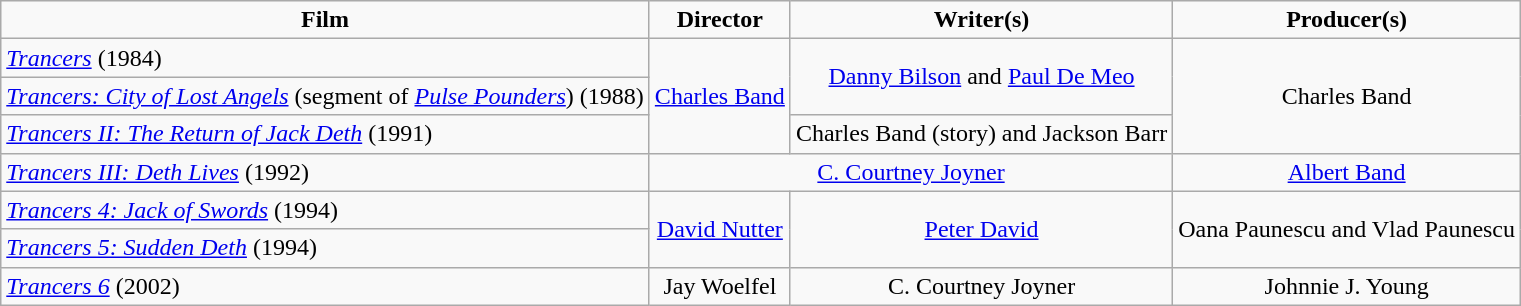<table class="wikitable" border="4">
<tr>
<td align="center"><strong>Film</strong></td>
<td align="center"><strong>Director</strong></td>
<td align="center"><strong>Writer(s)</strong></td>
<td align="center"><strong>Producer(s)</strong></td>
</tr>
<tr>
<td><em><a href='#'>Trancers</a></em> (1984)</td>
<td align="center" rowspan="3"><a href='#'>Charles Band</a></td>
<td align="center" rowspan="2"><a href='#'>Danny Bilson</a> and <a href='#'>Paul De Meo</a></td>
<td align="center" rowspan="3">Charles Band</td>
</tr>
<tr>
<td><em><a href='#'>Trancers: City of Lost Angels</a></em> (segment of <em><a href='#'>Pulse Pounders</a></em>) (1988)</td>
</tr>
<tr>
<td><em><a href='#'>Trancers II: The Return of Jack Deth</a></em> (1991)</td>
<td align="center">Charles Band (story) and Jackson Barr</td>
</tr>
<tr>
<td><em><a href='#'>Trancers III: Deth Lives</a></em> (1992)</td>
<td align="center" colspan="2"><a href='#'>C. Courtney Joyner</a></td>
<td align="center"><a href='#'>Albert Band</a></td>
</tr>
<tr>
<td><em><a href='#'>Trancers 4: Jack of Swords</a></em> (1994)</td>
<td align="center" rowspan="2"><a href='#'>David Nutter</a></td>
<td align="center" rowspan="2"><a href='#'>Peter David</a></td>
<td align="center" rowspan="2">Oana Paunescu and Vlad Paunescu</td>
</tr>
<tr>
<td><em><a href='#'>Trancers 5: Sudden Deth</a></em> (1994)</td>
</tr>
<tr>
<td><em><a href='#'>Trancers 6</a></em> (2002)</td>
<td align="center">Jay Woelfel</td>
<td align="center">C. Courtney Joyner</td>
<td align="center">Johnnie J. Young</td>
</tr>
</table>
